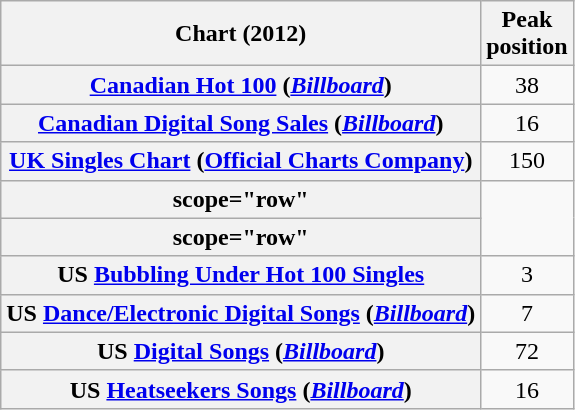<table class="wikitable sortable plainrowheaders" style="text-align:center;">
<tr>
<th>Chart (2012)</th>
<th>Peak<br>position</th>
</tr>
<tr>
<th scope="row"><a href='#'>Canadian Hot 100</a> (<em><a href='#'>Billboard</a></em>)</th>
<td>38</td>
</tr>
<tr>
<th scope="row"><a href='#'>Canadian Digital Song Sales</a> (<em><a href='#'>Billboard</a></em>)</th>
<td>16</td>
</tr>
<tr>
<th scope="row"><a href='#'>UK Singles Chart</a> (<a href='#'>Official Charts Company</a>)</th>
<td>150</td>
</tr>
<tr>
<th>scope="row"</th>
</tr>
<tr>
<th>scope="row"</th>
</tr>
<tr>
<th scope="row">US <a href='#'>Bubbling Under Hot 100 Singles</a></th>
<td>3</td>
</tr>
<tr>
<th scope="row">US <a href='#'>Dance/Electronic Digital Songs</a> (<em><a href='#'>Billboard</a></em>)</th>
<td>7</td>
</tr>
<tr>
<th scope="row">US <a href='#'>Digital Songs</a> (<em><a href='#'>Billboard</a></em>)</th>
<td>72</td>
</tr>
<tr>
<th scope="row">US <a href='#'>Heatseekers Songs</a> (<em><a href='#'>Billboard</a></em>)</th>
<td>16</td>
</tr>
</table>
